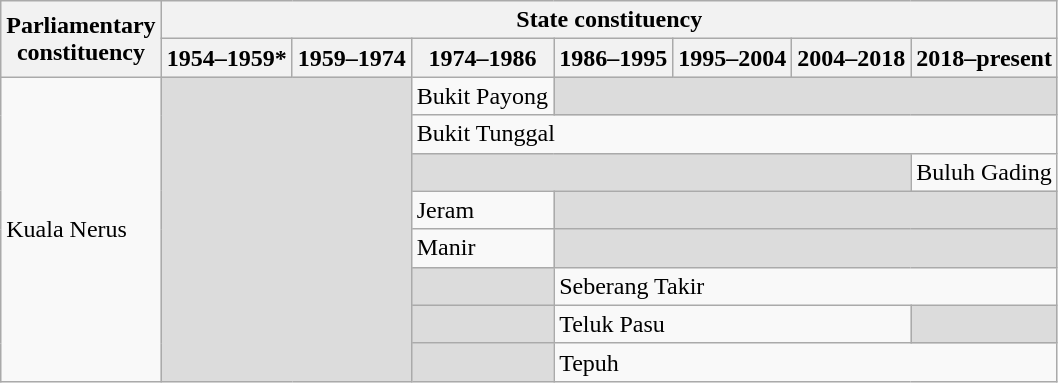<table class="wikitable">
<tr>
<th rowspan="2">Parliamentary<br>constituency</th>
<th colspan="7">State constituency</th>
</tr>
<tr>
<th>1954–1959*</th>
<th>1959–1974</th>
<th>1974–1986</th>
<th>1986–1995</th>
<th>1995–2004</th>
<th>2004–2018</th>
<th>2018–present</th>
</tr>
<tr>
<td rowspan="8">Kuala Nerus</td>
<td colspan="2" rowspan="8" bgcolor="dcdcdc"></td>
<td>Bukit Payong</td>
<td colspan="4" bgcolor="dcdcdc"></td>
</tr>
<tr>
<td colspan="5">Bukit Tunggal</td>
</tr>
<tr>
<td colspan="4" bgcolor="dcdcdc"></td>
<td>Buluh Gading</td>
</tr>
<tr>
<td>Jeram</td>
<td colspan="4" bgcolor="dcdcdc"></td>
</tr>
<tr>
<td>Manir</td>
<td colspan="4" bgcolor="dcdcdc"></td>
</tr>
<tr>
<td bgcolor="dcdcdc"></td>
<td colspan="4">Seberang Takir</td>
</tr>
<tr>
<td bgcolor="dcdcdc"></td>
<td colspan="3">Teluk Pasu</td>
<td bgcolor="dcdcdc"></td>
</tr>
<tr>
<td bgcolor="dcdcdc"></td>
<td colspan="4">Tepuh</td>
</tr>
</table>
